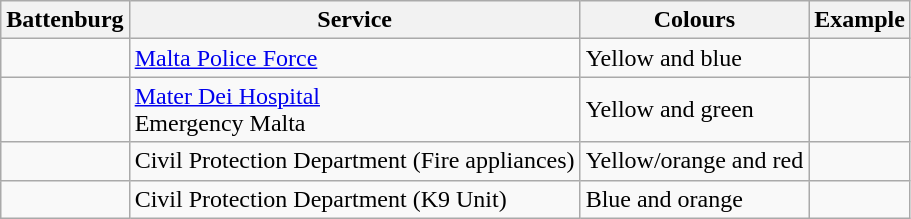<table class="wikitable">
<tr>
<th>Battenburg</th>
<th>Service</th>
<th>Colours</th>
<th>Example</th>
</tr>
<tr>
<td></td>
<td><a href='#'>Malta Police Force</a></td>
<td>Yellow and blue</td>
<td></td>
</tr>
<tr>
<td></td>
<td><a href='#'>Mater Dei Hospital</a><br>Emergency Malta</td>
<td>Yellow and green</td>
<td></td>
</tr>
<tr>
<td></td>
<td>Civil Protection Department (Fire appliances)</td>
<td>Yellow/orange and red</td>
<td></td>
</tr>
<tr>
<td></td>
<td>Civil Protection Department (K9 Unit)</td>
<td>Blue and orange</td>
<td></td>
</tr>
</table>
